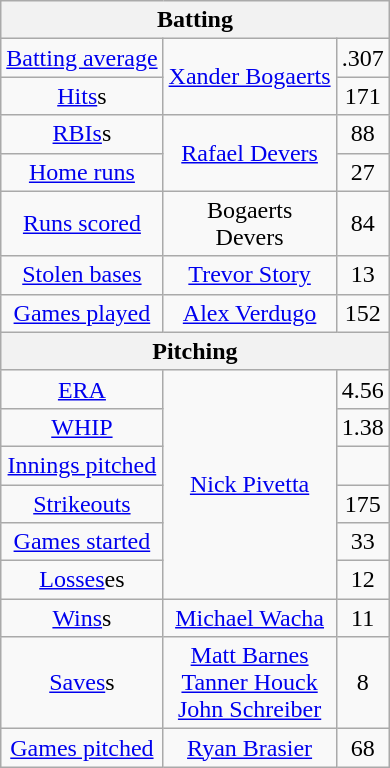<table class="wikitable" style="text-align:center; font-size: 100%;">
<tr>
<th colspan=3>Batting</th>
</tr>
<tr>
<td><a href='#'>Batting average</a></td>
<td rowspan=2><a href='#'>Xander Bogaerts</a></td>
<td>.307</td>
</tr>
<tr>
<td><a href='#'>Hits</a>s</td>
<td>171</td>
</tr>
<tr>
<td><a href='#'>RBIs</a>s</td>
<td rowspan=2><a href='#'>Rafael Devers</a></td>
<td>88</td>
</tr>
<tr>
<td><a href='#'>Home runs</a></td>
<td>27</td>
</tr>
<tr>
<td><a href='#'>Runs scored</a></td>
<td>Bogaerts<br>Devers</td>
<td>84</td>
</tr>
<tr>
<td><a href='#'>Stolen bases</a></td>
<td><a href='#'>Trevor Story</a></td>
<td>13</td>
</tr>
<tr>
<td><a href='#'>Games played</a></td>
<td><a href='#'>Alex Verdugo</a></td>
<td>152</td>
</tr>
<tr>
<th colspan=3>Pitching</th>
</tr>
<tr>
<td><a href='#'>ERA</a></td>
<td rowspan=6><a href='#'>Nick Pivetta</a></td>
<td>4.56</td>
</tr>
<tr>
<td><a href='#'>WHIP</a></td>
<td>1.38</td>
</tr>
<tr>
<td><a href='#'>Innings pitched</a></td>
<td></td>
</tr>
<tr>
<td><a href='#'>Strikeouts</a></td>
<td>175</td>
</tr>
<tr>
<td><a href='#'>Games started</a></td>
<td>33</td>
</tr>
<tr>
<td><a href='#'>Losses</a>es</td>
<td>12</td>
</tr>
<tr>
<td><a href='#'>Wins</a>s</td>
<td><a href='#'>Michael Wacha</a></td>
<td>11</td>
</tr>
<tr>
<td><a href='#'>Saves</a>s</td>
<td><a href='#'>Matt Barnes</a><br><a href='#'>Tanner Houck</a><br><a href='#'>John Schreiber</a></td>
<td>8</td>
</tr>
<tr>
<td><a href='#'>Games pitched</a></td>
<td><a href='#'>Ryan Brasier</a></td>
<td>68</td>
</tr>
</table>
